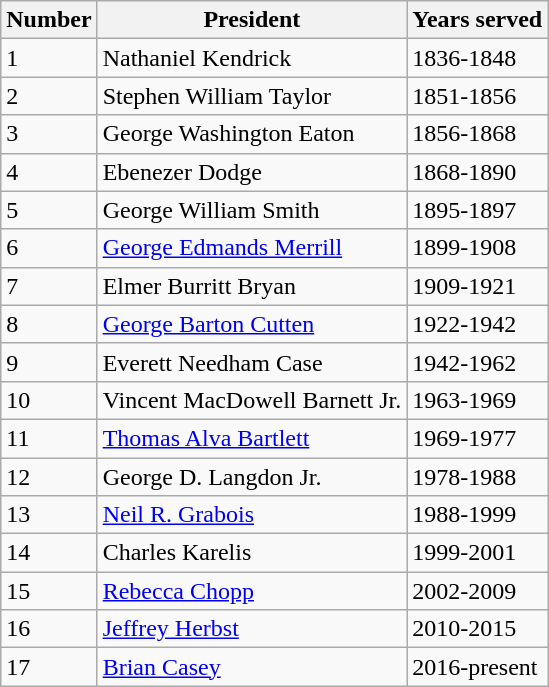<table class="wikitable mw-collapsible mw-collapsed">
<tr>
<th>Number</th>
<th>President</th>
<th>Years served</th>
</tr>
<tr>
<td>1</td>
<td>Nathaniel Kendrick</td>
<td>1836-1848</td>
</tr>
<tr>
<td>2</td>
<td>Stephen William Taylor</td>
<td>1851-1856</td>
</tr>
<tr>
<td>3</td>
<td>George Washington Eaton</td>
<td>1856-1868</td>
</tr>
<tr>
<td>4</td>
<td>Ebenezer Dodge</td>
<td>1868-1890</td>
</tr>
<tr>
<td>5</td>
<td>George William Smith</td>
<td>1895-1897</td>
</tr>
<tr>
<td>6</td>
<td><a href='#'>George Edmands Merrill</a></td>
<td>1899-1908</td>
</tr>
<tr>
<td>7</td>
<td>Elmer Burritt Bryan</td>
<td>1909-1921</td>
</tr>
<tr>
<td>8</td>
<td><a href='#'>George Barton Cutten</a></td>
<td>1922-1942</td>
</tr>
<tr>
<td>9</td>
<td>Everett Needham Case</td>
<td>1942-1962</td>
</tr>
<tr>
<td>10</td>
<td>Vincent MacDowell Barnett Jr.</td>
<td>1963-1969</td>
</tr>
<tr>
<td>11</td>
<td><a href='#'>Thomas Alva Bartlett</a></td>
<td>1969-1977</td>
</tr>
<tr>
<td>12</td>
<td>George D. Langdon Jr.</td>
<td>1978-1988</td>
</tr>
<tr>
<td>13</td>
<td><a href='#'>Neil R. Grabois</a></td>
<td>1988-1999</td>
</tr>
<tr>
<td>14</td>
<td>Charles Karelis</td>
<td>1999-2001</td>
</tr>
<tr>
<td>15</td>
<td><a href='#'>Rebecca Chopp</a></td>
<td>2002-2009</td>
</tr>
<tr>
<td>16</td>
<td><a href='#'>Jeffrey Herbst</a></td>
<td>2010-2015</td>
</tr>
<tr>
<td>17</td>
<td><a href='#'>Brian Casey</a></td>
<td>2016-present</td>
</tr>
</table>
